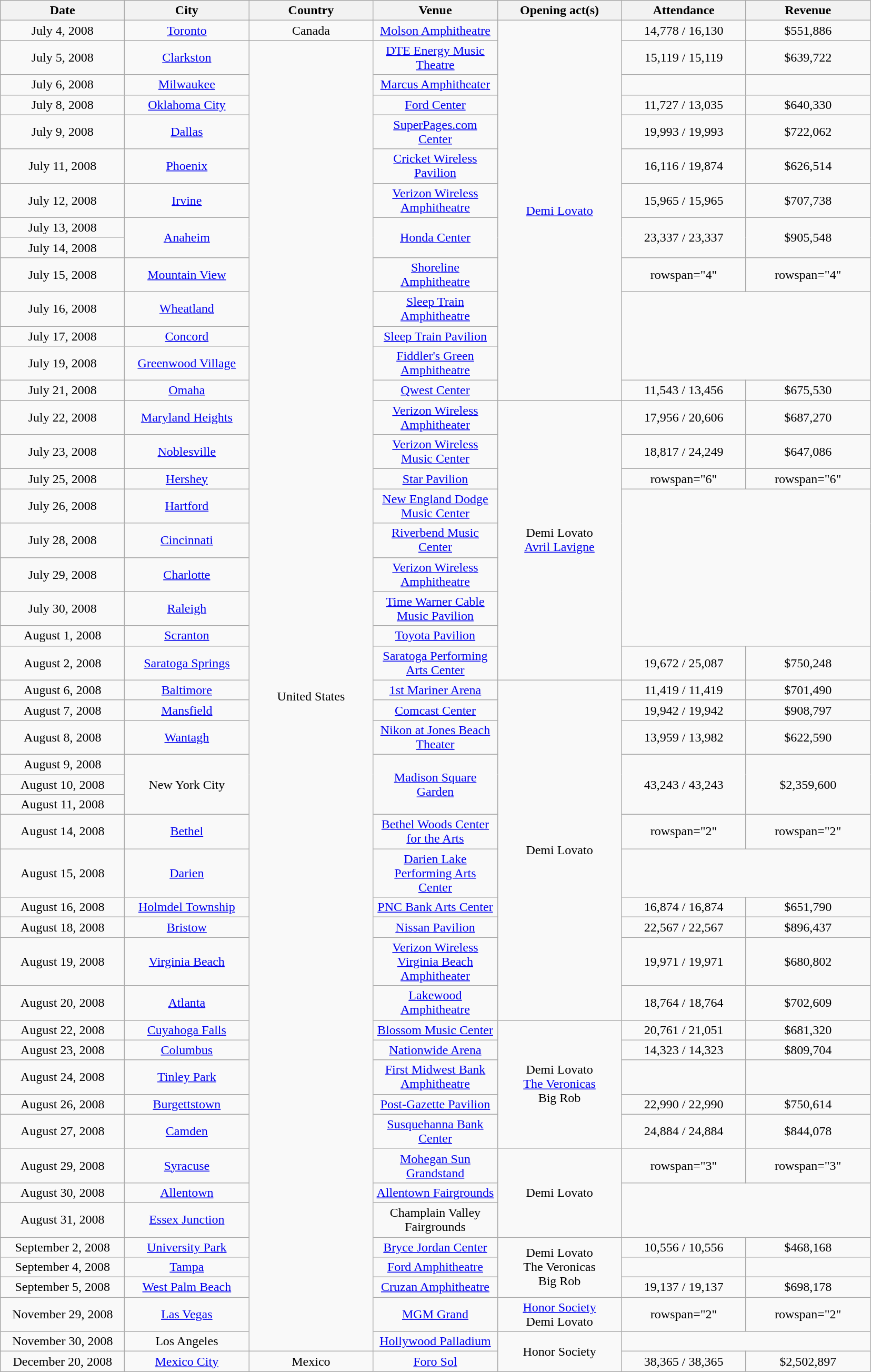<table class="wikitable" style="text-align:center">
<tr>
<th width="150">Date</th>
<th width="150">City</th>
<th width="150">Country</th>
<th width="150">Venue</th>
<th width="150">Opening act(s)</th>
<th width=150>Attendance</th>
<th width=150>Revenue</th>
</tr>
<tr>
<td>July 4, 2008</td>
<td><a href='#'>Toronto</a></td>
<td>Canada</td>
<td><a href='#'>Molson Amphitheatre</a></td>
<td rowspan="14"><a href='#'>Demi Lovato</a></td>
<td>14,778 / 16,130</td>
<td>$551,886</td>
</tr>
<tr>
<td>July 5, 2008</td>
<td><a href='#'>Clarkston</a></td>
<td rowspan="47">United States</td>
<td><a href='#'>DTE Energy Music Theatre</a></td>
<td>15,119 / 15,119</td>
<td>$639,722</td>
</tr>
<tr>
<td>July 6, 2008</td>
<td><a href='#'>Milwaukee</a></td>
<td><a href='#'>Marcus Amphitheater</a></td>
<td></td>
<td></td>
</tr>
<tr>
<td>July 8, 2008</td>
<td><a href='#'>Oklahoma City</a></td>
<td><a href='#'>Ford Center</a></td>
<td>11,727 / 13,035</td>
<td>$640,330</td>
</tr>
<tr>
<td>July 9, 2008</td>
<td><a href='#'>Dallas</a></td>
<td [Dos Equis Center><a href='#'>SuperPages.com Center</a></td>
<td>19,993 / 19,993</td>
<td>$722,062</td>
</tr>
<tr>
<td>July 11, 2008</td>
<td><a href='#'>Phoenix</a></td>
<td><a href='#'>Cricket Wireless Pavilion</a></td>
<td>16,116 / 19,874</td>
<td>$626,514</td>
</tr>
<tr>
<td>July 12, 2008</td>
<td><a href='#'>Irvine</a></td>
<td><a href='#'>Verizon Wireless Amphitheatre</a></td>
<td>15,965 / 15,965</td>
<td>$707,738</td>
</tr>
<tr>
<td>July 13, 2008</td>
<td rowspan="2"><a href='#'>Anaheim</a></td>
<td rowspan="2"><a href='#'>Honda Center</a></td>
<td rowspan="2">23,337 / 23,337</td>
<td rowspan="2">$905,548</td>
</tr>
<tr>
<td>July 14, 2008</td>
</tr>
<tr>
<td>July 15, 2008</td>
<td><a href='#'>Mountain View</a></td>
<td><a href='#'>Shoreline Amphitheatre</a></td>
<td>rowspan="4" </td>
<td>rowspan="4" </td>
</tr>
<tr>
<td>July 16, 2008</td>
<td><a href='#'>Wheatland</a></td>
<td><a href='#'>Sleep Train Amphitheatre</a></td>
</tr>
<tr>
<td>July 17, 2008</td>
<td><a href='#'>Concord</a></td>
<td><a href='#'>Sleep Train Pavilion</a></td>
</tr>
<tr>
<td>July 19, 2008</td>
<td><a href='#'>Greenwood Village</a></td>
<td><a href='#'>Fiddler's Green Amphitheatre</a></td>
</tr>
<tr>
<td>July 21, 2008</td>
<td><a href='#'>Omaha</a></td>
<td><a href='#'>Qwest Center</a></td>
<td>11,543 / 13,456</td>
<td>$675,530</td>
</tr>
<tr>
<td>July 22, 2008</td>
<td><a href='#'>Maryland Heights</a></td>
<td><a href='#'>Verizon Wireless Amphitheater</a></td>
<td rowspan="9">Demi Lovato<br><a href='#'>Avril Lavigne</a></td>
<td>17,956 / 20,606</td>
<td>$687,270</td>
</tr>
<tr>
<td>July 23, 2008</td>
<td><a href='#'>Noblesville</a></td>
<td><a href='#'>Verizon Wireless Music Center</a></td>
<td>18,817 / 24,249</td>
<td>$647,086</td>
</tr>
<tr>
<td>July 25, 2008</td>
<td><a href='#'>Hershey</a></td>
<td><a href='#'>Star Pavilion</a></td>
<td>rowspan="6" </td>
<td>rowspan="6" </td>
</tr>
<tr>
<td>July 26, 2008</td>
<td><a href='#'>Hartford</a></td>
<td><a href='#'>New England Dodge Music Center</a></td>
</tr>
<tr>
<td>July 28, 2008</td>
<td><a href='#'>Cincinnati</a></td>
<td><a href='#'>Riverbend Music Center</a></td>
</tr>
<tr>
<td>July 29, 2008</td>
<td><a href='#'>Charlotte</a></td>
<td><a href='#'>Verizon Wireless Amphitheatre</a></td>
</tr>
<tr>
<td>July 30, 2008</td>
<td><a href='#'>Raleigh</a></td>
<td><a href='#'>Time Warner Cable Music Pavilion</a></td>
</tr>
<tr>
<td>August 1, 2008</td>
<td><a href='#'>Scranton</a></td>
<td><a href='#'>Toyota Pavilion</a></td>
</tr>
<tr>
<td>August 2, 2008</td>
<td><a href='#'>Saratoga Springs</a></td>
<td><a href='#'>Saratoga Performing Arts Center</a></td>
<td>19,672 / 25,087</td>
<td>$750,248</td>
</tr>
<tr>
<td>August 6, 2008</td>
<td><a href='#'>Baltimore</a></td>
<td><a href='#'>1st Mariner Arena</a></td>
<td rowspan="12">Demi Lovato</td>
<td>11,419 / 11,419</td>
<td>$701,490</td>
</tr>
<tr>
<td>August 7, 2008</td>
<td><a href='#'>Mansfield</a></td>
<td><a href='#'>Comcast Center</a></td>
<td>19,942 / 19,942</td>
<td>$908,797</td>
</tr>
<tr>
<td>August 8, 2008</td>
<td><a href='#'>Wantagh</a></td>
<td><a href='#'>Nikon at Jones Beach Theater</a></td>
<td>13,959 / 13,982</td>
<td>$622,590</td>
</tr>
<tr>
<td>August 9, 2008</td>
<td rowspan="3">New York City</td>
<td rowspan="3"><a href='#'>Madison Square Garden</a></td>
<td rowspan="3">43,243 / 43,243</td>
<td rowspan="3">$2,359,600</td>
</tr>
<tr>
<td>August 10, 2008</td>
</tr>
<tr>
<td>August 11, 2008</td>
</tr>
<tr>
<td>August 14, 2008</td>
<td><a href='#'>Bethel</a></td>
<td><a href='#'>Bethel Woods Center for the Arts</a></td>
<td>rowspan="2" </td>
<td>rowspan="2" </td>
</tr>
<tr>
<td>August 15, 2008</td>
<td><a href='#'>Darien</a></td>
<td><a href='#'>Darien Lake Performing Arts Center</a></td>
</tr>
<tr>
<td>August 16, 2008</td>
<td><a href='#'>Holmdel Township</a></td>
<td><a href='#'>PNC Bank Arts Center</a></td>
<td>16,874 / 16,874</td>
<td>$651,790</td>
</tr>
<tr>
<td>August 18, 2008</td>
<td><a href='#'>Bristow</a></td>
<td><a href='#'>Nissan Pavilion</a></td>
<td>22,567 / 22,567</td>
<td>$896,437</td>
</tr>
<tr>
<td>August 19, 2008</td>
<td><a href='#'>Virginia Beach</a></td>
<td><a href='#'>Verizon Wireless Virginia Beach Amphitheater</a></td>
<td>19,971 / 19,971</td>
<td>$680,802</td>
</tr>
<tr>
<td>August 20, 2008</td>
<td><a href='#'>Atlanta</a></td>
<td><a href='#'>Lakewood Amphitheatre</a></td>
<td>18,764 / 18,764</td>
<td>$702,609</td>
</tr>
<tr>
<td>August 22, 2008</td>
<td><a href='#'>Cuyahoga Falls</a></td>
<td><a href='#'>Blossom Music Center</a></td>
<td rowspan="5">Demi Lovato<br><a href='#'>The Veronicas</a><br>Big Rob</td>
<td>20,761 / 21,051</td>
<td>$681,320</td>
</tr>
<tr>
<td>August 23, 2008</td>
<td><a href='#'>Columbus</a></td>
<td><a href='#'>Nationwide Arena</a></td>
<td>14,323 / 14,323</td>
<td>$809,704</td>
</tr>
<tr>
<td>August 24, 2008</td>
<td><a href='#'>Tinley Park</a></td>
<td><a href='#'>First Midwest Bank Amphitheatre</a></td>
<td></td>
<td></td>
</tr>
<tr>
<td>August 26, 2008</td>
<td><a href='#'>Burgettstown</a></td>
<td><a href='#'>Post-Gazette Pavilion</a></td>
<td>22,990 / 22,990</td>
<td>$750,614</td>
</tr>
<tr>
<td>August 27, 2008</td>
<td><a href='#'>Camden</a></td>
<td><a href='#'>Susquehanna Bank Center</a></td>
<td>24,884 / 24,884</td>
<td>$844,078</td>
</tr>
<tr>
<td>August 29, 2008</td>
<td><a href='#'>Syracuse</a></td>
<td><a href='#'>Mohegan Sun Grandstand</a></td>
<td rowspan="3">Demi Lovato</td>
<td>rowspan="3" </td>
<td>rowspan="3" </td>
</tr>
<tr>
<td>August 30, 2008</td>
<td><a href='#'>Allentown</a></td>
<td><a href='#'>Allentown Fairgrounds</a></td>
</tr>
<tr>
<td>August 31, 2008</td>
<td><a href='#'>Essex Junction</a></td>
<td>Champlain Valley Fairgrounds</td>
</tr>
<tr>
<td>September 2, 2008</td>
<td><a href='#'>University Park</a></td>
<td><a href='#'>Bryce Jordan Center</a></td>
<td rowspan="3">Demi Lovato<br>The Veronicas<br>Big Rob</td>
<td>10,556 / 10,556</td>
<td>$468,168</td>
</tr>
<tr>
<td>September 4, 2008</td>
<td><a href='#'>Tampa</a></td>
<td><a href='#'>Ford Amphitheatre</a></td>
<td></td>
<td></td>
</tr>
<tr>
<td>September 5, 2008</td>
<td><a href='#'>West Palm Beach</a></td>
<td><a href='#'>Cruzan Amphitheatre</a></td>
<td>19,137 / 19,137</td>
<td>$698,178</td>
</tr>
<tr>
<td>November 29, 2008</td>
<td><a href='#'>Las Vegas</a></td>
<td><a href='#'>MGM Grand</a></td>
<td><a href='#'>Honor Society</a><br>Demi Lovato</td>
<td>rowspan="2" </td>
<td>rowspan="2" </td>
</tr>
<tr>
<td>November 30, 2008</td>
<td>Los Angeles</td>
<td><a href='#'>Hollywood Palladium</a></td>
<td rowspan="4">Honor Society</td>
</tr>
<tr>
<td>December 20, 2008</td>
<td><a href='#'>Mexico City</a></td>
<td>Mexico</td>
<td><a href='#'>Foro Sol</a></td>
<td>38,365 / 38,365</td>
<td>$2,502,897</td>
</tr>
</table>
